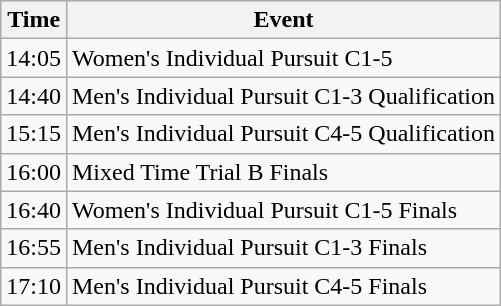<table class="wikitable">
<tr>
<th>Time</th>
<th>Event</th>
</tr>
<tr>
<td>14:05</td>
<td>Women's Individual Pursuit C1-5</td>
</tr>
<tr>
<td>14:40</td>
<td>Men's Individual Pursuit C1-3 Qualification</td>
</tr>
<tr>
<td>15:15</td>
<td>Men's Individual Pursuit C4-5 Qualification</td>
</tr>
<tr>
<td>16:00</td>
<td>Mixed Time Trial B Finals</td>
</tr>
<tr>
<td>16:40</td>
<td>Women's Individual Pursuit C1-5 Finals</td>
</tr>
<tr>
<td>16:55</td>
<td>Men's Individual Pursuit C1-3 Finals</td>
</tr>
<tr>
<td>17:10</td>
<td>Men's Individual Pursuit C4-5 Finals</td>
</tr>
</table>
